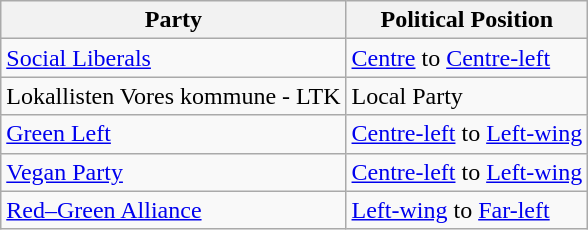<table class="wikitable mw-collapsible mw-collapsed">
<tr>
<th>Party</th>
<th>Political Position</th>
</tr>
<tr>
<td><a href='#'>Social Liberals</a></td>
<td><a href='#'>Centre</a> to <a href='#'>Centre-left</a></td>
</tr>
<tr>
<td>Lokallisten Vores kommune - LTK</td>
<td>Local Party</td>
</tr>
<tr>
<td><a href='#'>Green Left</a></td>
<td><a href='#'>Centre-left</a> to <a href='#'>Left-wing</a></td>
</tr>
<tr>
<td><a href='#'>Vegan Party</a></td>
<td><a href='#'>Centre-left</a> to <a href='#'>Left-wing</a></td>
</tr>
<tr>
<td><a href='#'>Red–Green Alliance</a></td>
<td><a href='#'>Left-wing</a> to <a href='#'>Far-left</a></td>
</tr>
</table>
